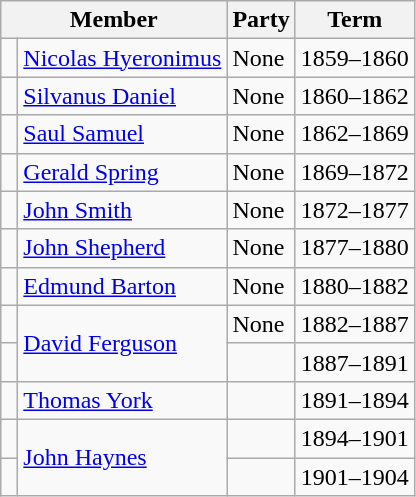<table class="wikitable">
<tr>
<th colspan="2">Member</th>
<th>Party</th>
<th>Term</th>
</tr>
<tr>
<td> </td>
<td><a href='#'>Nicolas Hyeronimus</a></td>
<td>None</td>
<td>1859–1860</td>
</tr>
<tr>
<td> </td>
<td><a href='#'>Silvanus Daniel</a></td>
<td>None</td>
<td>1860–1862</td>
</tr>
<tr>
<td> </td>
<td><a href='#'>Saul Samuel</a></td>
<td>None</td>
<td>1862–1869</td>
</tr>
<tr>
<td> </td>
<td><a href='#'>Gerald Spring</a></td>
<td>None</td>
<td>1869–1872</td>
</tr>
<tr>
<td> </td>
<td><a href='#'>John Smith</a></td>
<td>None</td>
<td>1872–1877</td>
</tr>
<tr>
<td> </td>
<td><a href='#'>John Shepherd</a></td>
<td>None</td>
<td>1877–1880</td>
</tr>
<tr>
<td> </td>
<td><a href='#'>Edmund Barton</a></td>
<td>None</td>
<td>1880–1882</td>
</tr>
<tr>
<td> </td>
<td rowspan="2"><a href='#'>David Ferguson</a></td>
<td>None</td>
<td>1882–1887</td>
</tr>
<tr>
<td> </td>
<td></td>
<td>1887–1891</td>
</tr>
<tr>
<td> </td>
<td><a href='#'>Thomas York</a></td>
<td></td>
<td>1891–1894</td>
</tr>
<tr>
<td> </td>
<td rowspan="2"><a href='#'>John Haynes</a></td>
<td></td>
<td>1894–1901</td>
</tr>
<tr>
<td> </td>
<td></td>
<td>1901–1904</td>
</tr>
</table>
